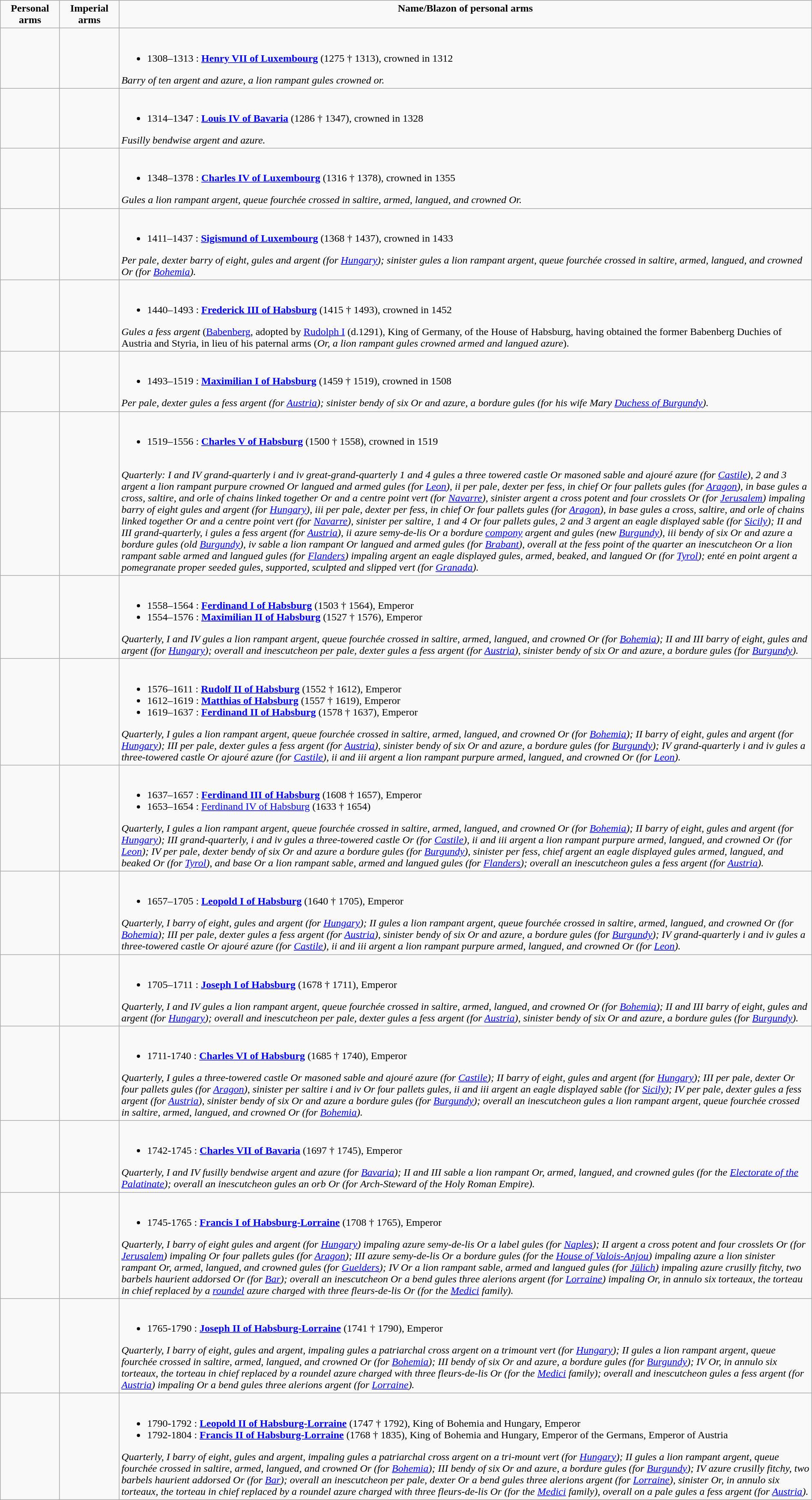<table class=wikitable width=100%>
<tr valign=top  align=center>
<td width="85"><strong>Personal arms</strong></td>
<td width="85"><strong>Imperial arms</strong></td>
<td><strong>Name/Blazon of personal arms</strong></td>
</tr>
<tr valign=top>
<td align=center></td>
<td align=center></td>
<td><br><ul><li>1308–1313 : <strong><a href='#'>Henry VII of Luxembourg</a></strong> (1275 † 1313), crowned in 1312</li></ul><em>Barry of ten argent and azure, a lion rampant gules crowned or.</em></td>
</tr>
<tr valign=top>
<td align=center></td>
<td align=center></td>
<td><br><ul><li>1314–1347 : <strong><a href='#'>Louis IV of Bavaria</a></strong> (1286 † 1347), crowned in 1328</li></ul><em>Fusilly bendwise argent and azure.</em></td>
</tr>
<tr valign=top>
<td align=center></td>
<td align=center></td>
<td><br><ul><li>1348–1378 : <strong><a href='#'>Charles IV of Luxembourg</a></strong> (1316 † 1378), crowned in 1355</li></ul><em>Gules a lion rampant argent, queue fourchée crossed in saltire, armed, langued, and crowned Or.</em></td>
</tr>
<tr valign=top>
<td align=center></td>
<td align=center></td>
<td><br><ul><li>1411–1437 : <strong><a href='#'>Sigismund of Luxembourg</a></strong> (1368 † 1437), crowned in 1433</li></ul><em>Per pale, dexter barry of eight, gules and argent (for <a href='#'>Hungary</a>); sinister gules a lion rampant argent, queue fourchée crossed in saltire, armed, langued, and crowned Or (for <a href='#'>Bohemia</a>).</em></td>
</tr>
<tr valign=top>
<td align=center></td>
<td align=center></td>
<td><br><ul><li>1440–1493 : <strong><a href='#'>Frederick III of Habsburg</a></strong> (1415 † 1493), crowned in 1452</li></ul><em>Gules a fess argent</em> (<a href='#'>Babenberg</a>, adopted by <a href='#'>Rudolph I</a> (d.1291), King of Germany, of the House of Habsburg, having obtained the former Babenberg Duchies of Austria and Styria, in lieu of his paternal arms (<em>Or, a lion rampant gules crowned armed and langued azure</em>).</td>
</tr>
<tr valign=top>
<td align=center></td>
<td align=center></td>
<td><br><ul><li>1493–1519 : <strong><a href='#'>Maximilian I of Habsburg</a></strong> (1459 † 1519), crowned in 1508</li></ul><em>Per pale, dexter gules a fess argent (for <a href='#'>Austria</a>); sinister bendy of six Or and azure, a bordure gules (for his wife Mary <a href='#'>Duchess of Burgundy</a>).</em></td>
</tr>
<tr valign=top>
<td align=center></td>
<td align=center></td>
<td><br><ul><li>1519–1556 : <strong><a href='#'>Charles V of Habsburg</a></strong> (1500 † 1558), crowned in 1519</li></ul><br><em>Quarterly: I and IV grand-quarterly i and iv great-grand-quarterly 1 and 4 gules a three towered castle Or masoned sable and ajouré azure (for <a href='#'>Castile</a>), 2 and 3 argent a lion rampant purpure crowned Or langued and armed gules (for <a href='#'>Leon</a>), ii per pale, dexter per fess, in chief Or four pallets gules (for <a href='#'>Aragon</a>), in base gules a cross, saltire, and orle of chains linked together Or and a centre point vert (for <a href='#'>Navarre</a>), sinister argent a cross potent and four crosslets Or (for <a href='#'>Jerusalem</a>) impaling barry of eight gules and argent (for <a href='#'>Hungary</a>), iii per pale, dexter per fess, in chief Or four pallets gules (for <a href='#'>Aragon</a>), in base gules a cross, saltire, and orle of chains linked together Or and a centre point vert (for <a href='#'>Navarre</a>), sinister per saltire, 1 and 4 Or four pallets gules, 2 and 3 argent an eagle displayed sable (for <a href='#'>Sicily</a>); II and III grand-quarterly, i gules a fess argent (for <a href='#'>Austria</a>), ii azure semy-de-lis Or a bordure <a href='#'>compony</a> argent and gules (new <a href='#'>Burgundy</a>), iii bendy of six Or and azure a bordure gules (old <a href='#'>Burgundy</a>), iv sable a lion rampant Or langued and armed gules (for <a href='#'>Brabant</a>), overall at the fess point of the quarter an inescutcheon Or a lion rampant sable armed and langued gules (for <a href='#'>Flanders</a>) impaling argent an eagle displayed gules, armed, beaked, and langued Or (for <a href='#'>Tyrol</a>); enté en point argent a pomegranate proper seeded gules, supported, sculpted and slipped vert (for <a href='#'>Granada</a>).</em></td>
</tr>
<tr valign=top>
<td align=center></td>
<td align=center></td>
<td><br><ul><li>1558–1564 : <strong><a href='#'>Ferdinand I of Habsburg</a></strong> (1503 † 1564), Emperor</li><li>1554–1576 : <strong><a href='#'>Maximilian II of Habsburg</a></strong> (1527 † 1576), Emperor</li></ul><em>Quarterly, I and IV gules a lion rampant argent, queue fourchée crossed in saltire, armed, langued, and crowned Or (for <a href='#'>Bohemia</a>); II and III barry of eight, gules and argent (for <a href='#'>Hungary</a>); overall and inescutcheon per pale, dexter gules a fess argent (for <a href='#'>Austria</a>), sinister bendy of six Or and azure, a bordure gules (for <a href='#'>Burgundy</a>).</em></td>
</tr>
<tr valign=top>
<td align=center></td>
<td align=center></td>
<td><br><ul><li>1576–1611 : <strong><a href='#'>Rudolf II of Habsburg</a></strong> (1552 † 1612), Emperor</li><li>1612–1619 : <strong><a href='#'>Matthias of Habsburg</a></strong> (1557 † 1619), Emperor</li><li>1619–1637 : <strong><a href='#'>Ferdinand II of Habsburg</a></strong> (1578 † 1637), Emperor</li></ul><em>Quarterly, I gules a lion rampant argent, queue fourchée crossed in saltire, armed, langued, and crowned Or (for <a href='#'>Bohemia</a>); II barry of eight, gules and argent (for <a href='#'>Hungary</a>); III per pale, dexter gules a fess argent (for <a href='#'>Austria</a>), sinister bendy of six Or and azure, a bordure gules (for <a href='#'>Burgundy</a>); IV grand-quarterly i and iv gules a three-towered castle Or ajouré azure (for <a href='#'>Castile</a>), ii and iii argent a lion rampant purpure armed, langued, and crowned Or (for <a href='#'>Leon</a>).</em></td>
</tr>
<tr valign=top>
<td align=center></td>
<td align=center></td>
<td><br><ul><li>1637–1657 : <strong><a href='#'>Ferdinand III of Habsburg</a></strong> (1608 † 1657), Emperor</li><li>1653–1654 : <a href='#'>Ferdinand IV of Habsburg</a> (1633 † 1654)</li></ul><em>Quarterly, I gules a lion rampant argent, queue fourchée crossed in saltire, armed, langued, and crowned Or (for <a href='#'>Bohemia</a>); II barry of eight, gules and argent (for <a href='#'>Hungary</a>); III grand-quarterly, i and iv gules a three-towered castle Or (for <a href='#'>Castile</a>), ii and iii argent a lion rampant purpure armed, langued, and crowned Or (for <a href='#'>Leon</a>); IV per pale, dexter bendy of six Or and azure a bordure gules (for <a href='#'>Burgundy</a>), sinister per fess, chief argent an eagle displayed gules armed, langued, and beaked Or (for <a href='#'>Tyrol</a>), and base Or a lion rampant sable, armed and langued gules (for <a href='#'>Flanders</a>); overall an inescutcheon gules a fess argent (for <a href='#'>Austria</a>).</em></td>
</tr>
<tr valign=top>
<td align=center></td>
<td align=center></td>
<td><br><ul><li>1657–1705 : <strong><a href='#'>Leopold I of Habsburg</a></strong> (1640 † 1705), Emperor</li></ul><em>Quarterly, I barry of eight, gules and argent (for <a href='#'>Hungary</a>); II gules a lion rampant argent, queue fourchée crossed in saltire, armed, langued, and crowned Or (for <a href='#'>Bohemia</a>); III per pale, dexter gules a fess argent (for <a href='#'>Austria</a>), sinister bendy of six Or and azure, a bordure gules (for <a href='#'>Burgundy</a>); IV grand-quarterly i and iv gules a three-towered castle Or ajouré azure (for <a href='#'>Castile</a>), ii and iii argent a lion rampant purpure armed, langued, and crowned Or (for <a href='#'>Leon</a>).</em></td>
</tr>
<tr valign=top>
<td align=center></td>
<td align=center></td>
<td><br><ul><li>1705–1711 : <strong><a href='#'>Joseph I of Habsburg</a></strong> (1678 † 1711), Emperor</li></ul><em>Quarterly, I and IV gules a lion rampant argent, queue fourchée crossed in saltire, armed, langued, and crowned Or (for <a href='#'>Bohemia</a>); II and III barry of eight, gules and argent (for <a href='#'>Hungary</a>); overall and inescutcheon per pale, dexter gules a fess argent (for <a href='#'>Austria</a>), sinister bendy of six Or and azure, a bordure gules (for <a href='#'>Burgundy</a>).</em></td>
</tr>
<tr valign=top>
<td align=center></td>
<td align=center></td>
<td><br><ul><li>1711-1740 : <strong><a href='#'>Charles VI of Habsburg</a></strong> (1685 † 1740), Emperor</li></ul><em>Quarterly, I gules a three-towered castle Or masoned sable and ajouré azure (for <a href='#'>Castile</a>); II barry of eight, gules and argent (for <a href='#'>Hungary</a>); III per pale, dexter Or four pallets gules (for <a href='#'>Aragon</a>), sinister per saltire i and iv Or four pallets gules, ii and iii argent an eagle displayed sable (for <a href='#'>Sicily</a>); IV per pale, dexter gules a fess argent (for <a href='#'>Austria</a>), sinister bendy of six Or and azure a bordure gules (for <a href='#'>Burgundy</a>); overall an inescutcheon gules a lion rampant argent, queue fourchée crossed in saltire, armed, langued, and crowned Or (for <a href='#'>Bohemia</a>).</em></td>
</tr>
<tr valign=top>
<td align=center></td>
<td align=center></td>
<td><br><ul><li>1742-1745 : <strong><a href='#'>Charles VII of Bavaria</a></strong> (1697 † 1745), Emperor</li></ul><em>Quarterly, I and IV fusilly bendwise argent and azure (for <a href='#'>Bavaria</a>); II and III sable a lion rampant Or, armed, langued, and crowned gules (for the <a href='#'>Electorate of the Palatinate</a>); overall an inescutcheon gules an orb Or (for Arch-Steward of the Holy Roman Empire).</em></td>
</tr>
<tr valign=top>
<td align=center></td>
<td align=center></td>
<td><br><ul><li>1745-1765 : <strong><a href='#'>Francis I of Habsburg-Lorraine</a></strong> (1708 † 1765), Emperor</li></ul><em>Quarterly, I barry of eight gules and argent (for <a href='#'>Hungary</a>) impaling azure semy-de-lis Or a label gules (for <a href='#'>Naples</a>); II argent a cross potent and four crosslets Or (for <a href='#'>Jerusalem</a>) impaling Or four pallets gules (for <a href='#'>Aragon</a>); III azure semy-de-lis Or a bordure gules (for the <a href='#'>House of Valois-Anjou</a>) impaling azure a lion sinister rampant Or, armed, langued, and crowned gules (for <a href='#'>Guelders</a>); IV Or a lion rampant sable, armed and langued gules (for <a href='#'>Jülich</a>) impaling azure crusilly fitchy, two barbels haurient addorsed Or (for <a href='#'>Bar</a>); overall an inescutcheon Or a bend gules three alerions argent (for <a href='#'>Lorraine</a>) impaling Or, in annulo six torteaux, the torteau in chief replaced by a <a href='#'>roundel</a> azure charged with three fleurs-de-lis Or (for the <a href='#'>Medici</a> family).</em></td>
</tr>
<tr valign=top>
<td align=center></td>
<td align=center></td>
<td><br><ul><li>1765-1790 : <strong><a href='#'>Joseph II of Habsburg-Lorraine</a></strong> (1741 † 1790), Emperor</li></ul><em>Quarterly, I barry of eight, gules and argent, impaling gules a patriarchal cross argent on a trimount vert (for <a href='#'>Hungary</a>); II gules a lion rampant argent, queue fourchée crossed in saltire, armed, langued, and crowned Or (for <a href='#'>Bohemia</a>); III bendy of six Or and azure, a bordure gules (for <a href='#'>Burgundy</a>); IV Or, in annulo six torteaux, the torteau in chief replaced by a roundel azure charged with three fleurs-de-lis Or (for the <a href='#'>Medici</a> family); overall and inescutcheon gules a fess argent (for <a href='#'>Austria</a>) impaling Or a bend gules three alerions argent (for <a href='#'>Lorraine</a>).</em></td>
</tr>
<tr valign=top>
<td align=center></td>
<td align=center></td>
<td><br><ul><li>1790-1792 : <strong><a href='#'>Leopold II of Habsburg-Lorraine</a></strong> (1747 † 1792), King of Bohemia and Hungary, Emperor</li><li>1792-1804 : <strong><a href='#'>Francis II of Habsburg-Lorraine</a></strong> (1768 † 1835), King of Bohemia and Hungary, Emperor of the Germans, Emperor of Austria</li></ul><em>Quarterly, I barry of eight, gules and argent, impaling gules a patriarchal cross argent on a tri-mount vert (for <a href='#'>Hungary</a>); II gules a lion rampant argent, queue fourchée crossed in saltire, armed, langued, and crowned Or (for <a href='#'>Bohemia</a>); III bendy of six Or and azure, a bordure gules (for <a href='#'>Burgundy</a>); IV azure crusilly fitchy, two barbels haurient addorsed Or (for <a href='#'>Bar</a>); overall an inescutcheon per pale, dexter Or a bend gules three alerions argent (for <a href='#'>Lorraine</a>), sinister Or, in annulo six torteaux, the torteau in chief replaced by a roundel azure charged with three fleurs-de-lis Or (for the <a href='#'>Medici</a> family), overall on a pale gules a fess argent (for <a href='#'>Austria</a>).</em></td>
</tr>
</table>
